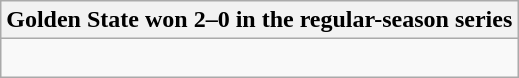<table class="wikitable collapsible collapsed">
<tr>
<th>Golden State won 2–0 in the regular-season series</th>
</tr>
<tr>
<td><br>
</td>
</tr>
</table>
